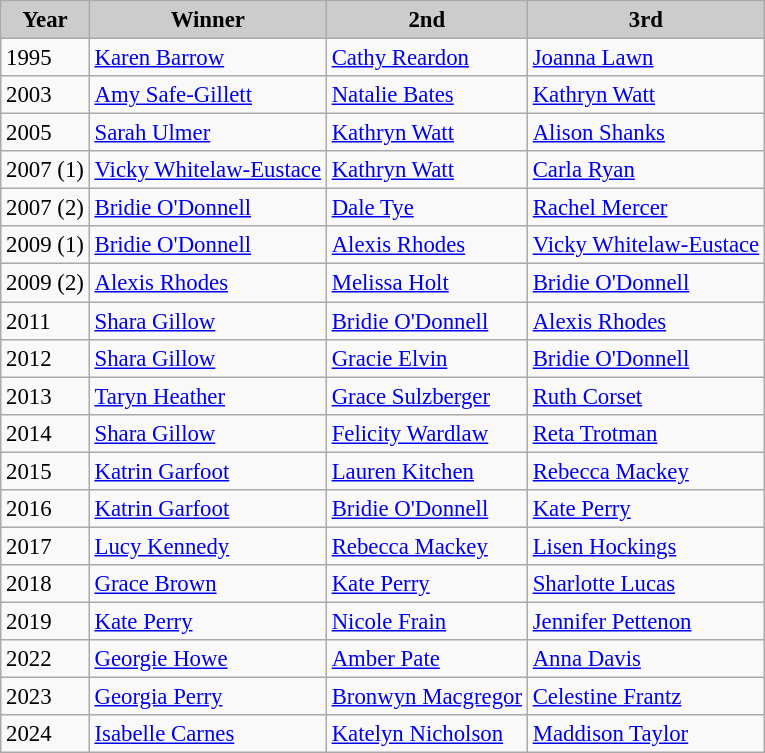<table class="wikitable sortable" style="font-size:95%">
<tr bgcolor="#CCCCCC">
<td align="center"><strong>Year</strong></td>
<td align="center"><strong>Winner</strong></td>
<td align="center"><strong>2nd</strong></td>
<td align="center"><strong>3rd</strong></td>
</tr>
<tr>
<td>1995</td>
<td> <a href='#'>Karen Barrow</a></td>
<td> <a href='#'>Cathy Reardon</a></td>
<td> <a href='#'>Joanna Lawn</a></td>
</tr>
<tr>
<td>2003</td>
<td> <a href='#'>Amy Safe-Gillett</a></td>
<td> <a href='#'>Natalie Bates</a></td>
<td> <a href='#'>Kathryn Watt</a></td>
</tr>
<tr>
<td>2005</td>
<td> <a href='#'>Sarah Ulmer</a></td>
<td> <a href='#'>Kathryn Watt</a></td>
<td> <a href='#'>Alison Shanks</a></td>
</tr>
<tr>
<td>2007 (1)</td>
<td> <a href='#'>Vicky Whitelaw-Eustace</a></td>
<td> <a href='#'>Kathryn Watt</a></td>
<td> <a href='#'>Carla Ryan</a></td>
</tr>
<tr>
<td>2007 (2)</td>
<td> <a href='#'>Bridie O'Donnell</a></td>
<td> <a href='#'>Dale Tye</a></td>
<td> <a href='#'>Rachel Mercer</a></td>
</tr>
<tr>
<td>2009 (1)</td>
<td> <a href='#'>Bridie O'Donnell</a></td>
<td> <a href='#'>Alexis Rhodes</a></td>
<td> <a href='#'>Vicky Whitelaw-Eustace</a></td>
</tr>
<tr>
<td>2009 (2)</td>
<td> <a href='#'>Alexis Rhodes</a></td>
<td> <a href='#'>Melissa Holt</a></td>
<td> <a href='#'>Bridie O'Donnell</a></td>
</tr>
<tr>
<td>2011</td>
<td> <a href='#'>Shara Gillow</a></td>
<td> <a href='#'>Bridie O'Donnell</a></td>
<td> <a href='#'>Alexis Rhodes</a></td>
</tr>
<tr>
<td>2012</td>
<td> <a href='#'>Shara Gillow</a></td>
<td> <a href='#'>Gracie Elvin</a></td>
<td> <a href='#'>Bridie O'Donnell</a></td>
</tr>
<tr>
<td>2013</td>
<td> <a href='#'>Taryn Heather</a></td>
<td> <a href='#'>Grace Sulzberger</a></td>
<td> <a href='#'>Ruth Corset</a></td>
</tr>
<tr>
<td>2014</td>
<td> <a href='#'>Shara Gillow</a></td>
<td> <a href='#'>Felicity Wardlaw</a></td>
<td> <a href='#'>Reta Trotman</a></td>
</tr>
<tr>
<td>2015</td>
<td> <a href='#'>Katrin Garfoot</a></td>
<td> <a href='#'>Lauren Kitchen</a></td>
<td> <a href='#'>Rebecca Mackey</a></td>
</tr>
<tr>
<td>2016</td>
<td> <a href='#'>Katrin Garfoot</a></td>
<td> <a href='#'>Bridie O'Donnell</a></td>
<td> <a href='#'>Kate Perry</a></td>
</tr>
<tr>
<td>2017</td>
<td> <a href='#'>Lucy Kennedy</a></td>
<td> <a href='#'>Rebecca Mackey</a></td>
<td> <a href='#'>Lisen Hockings</a></td>
</tr>
<tr>
<td>2018</td>
<td> <a href='#'>Grace Brown</a></td>
<td> <a href='#'>Kate Perry</a></td>
<td> <a href='#'>Sharlotte Lucas</a></td>
</tr>
<tr>
<td>2019</td>
<td> <a href='#'>Kate Perry</a></td>
<td> <a href='#'>Nicole Frain</a></td>
<td> <a href='#'>Jennifer Pettenon</a></td>
</tr>
<tr>
<td>2022</td>
<td> <a href='#'>Georgie Howe</a></td>
<td> <a href='#'>Amber Pate</a></td>
<td> <a href='#'>Anna Davis</a></td>
</tr>
<tr>
<td>2023</td>
<td> <a href='#'>Georgia Perry</a></td>
<td> <a href='#'>Bronwyn Macgregor</a></td>
<td> <a href='#'>Celestine Frantz</a></td>
</tr>
<tr>
<td>2024</td>
<td> <a href='#'>Isabelle Carnes</a></td>
<td> <a href='#'>Katelyn Nicholson</a></td>
<td> <a href='#'>Maddison Taylor</a></td>
</tr>
</table>
